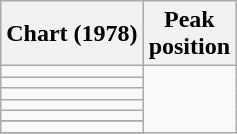<table class="wikitable sortable">
<tr>
<th>Chart (1978)</th>
<th style="text-align:center;">Peak<br>position</th>
</tr>
<tr>
<td></td>
</tr>
<tr>
<td></td>
</tr>
<tr>
<td></td>
</tr>
<tr>
<td></td>
</tr>
<tr>
<td></td>
</tr>
<tr>
</tr>
<tr>
<td></td>
</tr>
<tr>
</tr>
</table>
